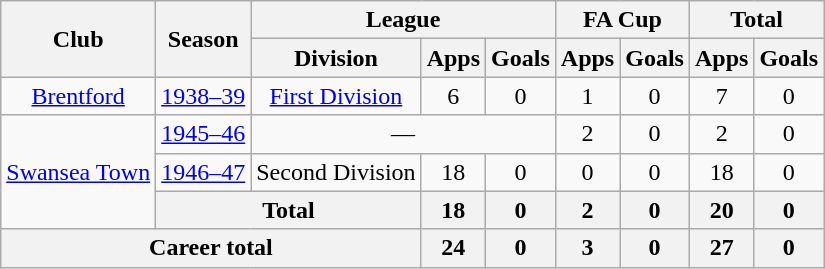<table class="wikitable" style="text-align:center">
<tr>
<th rowspan="2">Club</th>
<th rowspan="2">Season</th>
<th colspan="3">League</th>
<th colspan="2">FA Cup</th>
<th colspan="2">Total</th>
</tr>
<tr>
<th>Division</th>
<th>Apps</th>
<th>Goals</th>
<th>Apps</th>
<th>Goals</th>
<th>Apps</th>
<th>Goals</th>
</tr>
<tr>
<td><a href='#'>Brentford</a></td>
<td><a href='#'>1938–39</a></td>
<td><a href='#'>First Division</a></td>
<td>6</td>
<td>0</td>
<td>1</td>
<td>0</td>
<td>7</td>
<td>0</td>
</tr>
<tr>
<td rowspan="3"><a href='#'>Swansea Town</a></td>
<td><a href='#'>1945–46</a></td>
<td colspan="3">—</td>
<td>2</td>
<td>0</td>
<td>2</td>
<td>0</td>
</tr>
<tr>
<td><a href='#'>1946–47</a></td>
<td>Second Division</td>
<td>18</td>
<td>0</td>
<td>0</td>
<td>0</td>
<td>18</td>
<td>0</td>
</tr>
<tr>
<th colspan="2">Total</th>
<th>18</th>
<th>0</th>
<th>2</th>
<th>0</th>
<th>20</th>
<th>0</th>
</tr>
<tr>
<th colspan="3">Career total</th>
<th>24</th>
<th>0</th>
<th>3</th>
<th>0</th>
<th>27</th>
<th>0</th>
</tr>
</table>
